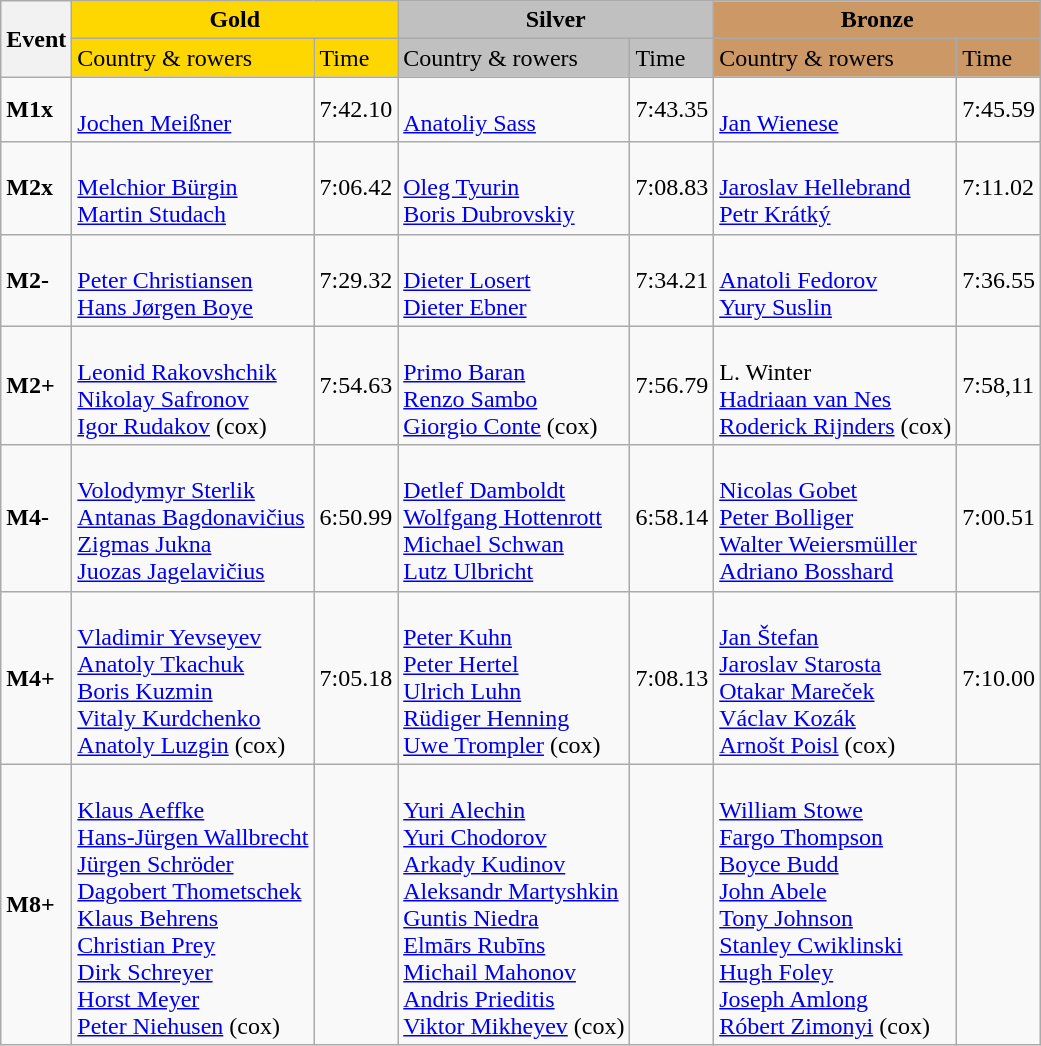<table class="wikitable">
<tr>
<th rowspan="2">Event</th>
<th colspan="2" style="background:gold;">Gold</th>
<th colspan="2" style="background:silver;">Silver</th>
<th colspan="2" style="background:#c96;">Bronze</th>
</tr>
<tr>
<td style="background:gold;">Country & rowers</td>
<td style="background:gold;">Time</td>
<td style="background:silver;">Country & rowers</td>
<td style="background:silver;">Time</td>
<td style="background:#c96;">Country & rowers</td>
<td style="background:#c96;">Time</td>
</tr>
<tr>
<td><strong>M1x</strong></td>
<td> <br> <a href='#'>Jochen Meißner</a></td>
<td>7:42.10</td>
<td> <br> <a href='#'>Anatoliy Sass</a></td>
<td>7:43.35</td>
<td> <br> <a href='#'>Jan Wienese</a></td>
<td>7:45.59</td>
</tr>
<tr>
<td><strong>M2x</strong></td>
<td> <br> <a href='#'>Melchior Bürgin</a> <br> <a href='#'>Martin Studach</a></td>
<td>7:06.42</td>
<td> <br> <a href='#'>Oleg Tyurin</a> <br> <a href='#'>Boris Dubrovskiy</a></td>
<td>7:08.83</td>
<td> <br> <a href='#'>Jaroslav Hellebrand</a> <br> <a href='#'>Petr Krátký</a></td>
<td>7:11.02</td>
</tr>
<tr>
<td><strong>M2-</strong></td>
<td> <br> <a href='#'>Peter Christiansen</a> <br> <a href='#'>Hans Jørgen Boye</a></td>
<td>7:29.32</td>
<td> <br> <a href='#'>Dieter Losert</a> <br> <a href='#'>Dieter Ebner</a></td>
<td>7:34.21</td>
<td> <br> <a href='#'>Anatoli Fedorov</a> <br> <a href='#'>Yury Suslin</a></td>
<td>7:36.55</td>
</tr>
<tr>
<td><strong>M2+</strong></td>
<td> <br> <a href='#'>Leonid Rakovshchik</a> <br> <a href='#'>Nikolay Safronov</a> <br> <a href='#'>Igor Rudakov</a> (cox)</td>
<td>7:54.63</td>
<td> <br> <a href='#'>Primo Baran</a> <br> <a href='#'>Renzo Sambo</a> <br> <a href='#'>Giorgio Conte</a> (cox)</td>
<td>7:56.79</td>
<td> <br> L. Winter <br> <a href='#'>Hadriaan van Nes</a> <br> <a href='#'>Roderick Rijnders</a> (cox)</td>
<td>7:58,11</td>
</tr>
<tr>
<td><strong>M4-</strong></td>
<td> <br> <a href='#'>Volodymyr Sterlik</a> <br> <a href='#'>Antanas Bagdonavičius</a> <br> <a href='#'>Zigmas Jukna</a> <br> <a href='#'>Juozas Jagelavičius</a></td>
<td>6:50.99</td>
<td> <br> <a href='#'>Detlef Damboldt</a> <br> <a href='#'>Wolfgang Hottenrott</a> <br> <a href='#'>Michael Schwan</a> <br> <a href='#'>Lutz Ulbricht</a></td>
<td>6:58.14</td>
<td> <br> <a href='#'>Nicolas Gobet</a> <br> <a href='#'>Peter Bolliger</a> <br> <a href='#'>Walter Weiersmüller</a> <br> <a href='#'>Adriano Bosshard</a></td>
<td>7:00.51</td>
</tr>
<tr>
<td><strong>M4+</strong></td>
<td> <br> <a href='#'>Vladimir Yevseyev</a> <br> <a href='#'>Anatoly Tkachuk</a> <br> <a href='#'>Boris Kuzmin</a> <br> <a href='#'>Vitaly Kurdchenko</a> <br> <a href='#'>Anatoly Luzgin</a> (cox)</td>
<td>7:05.18</td>
<td> <br> <a href='#'>Peter Kuhn</a> <br> <a href='#'>Peter Hertel</a> <br> <a href='#'>Ulrich Luhn</a> <br> <a href='#'>Rüdiger Henning</a> <br> <a href='#'>Uwe Trompler</a> (cox)</td>
<td>7:08.13</td>
<td> <br> <a href='#'>Jan Štefan</a> <br> <a href='#'>Jaroslav Starosta</a> <br> <a href='#'>Otakar Mareček</a> <br> <a href='#'>Václav Kozák</a> <br> <a href='#'>Arnošt Poisl</a> (cox)</td>
<td>7:10.00</td>
</tr>
<tr>
<td><strong>M8+</strong></td>
<td> <br> <a href='#'>Klaus Aeffke</a> <br> <a href='#'>Hans-Jürgen Wallbrecht</a> <br> <a href='#'>Jürgen Schröder</a> <br> <a href='#'>Dagobert Thometschek</a> <br> <a href='#'>Klaus Behrens</a> <br> <a href='#'>Christian Prey</a> <br> <a href='#'>Dirk Schreyer</a> <br> <a href='#'>Horst Meyer</a> <br> <a href='#'>Peter Niehusen</a> (cox)</td>
<td></td>
<td> <br> <a href='#'>Yuri Alechin</a> <br> <a href='#'>Yuri Chodorov</a> <br> <a href='#'>Arkady Kudinov</a> <br> <a href='#'>Aleksandr Martyshkin</a> <br> <a href='#'>Guntis Niedra</a> <br> <a href='#'>Elmārs Rubīns</a> <br> <a href='#'>Michail Mahonov</a> <br> <a href='#'>Andris Prieditis</a> <br> <a href='#'>Viktor Mikheyev</a> (cox)</td>
<td></td>
<td> <br> <a href='#'>William Stowe</a> <br> <a href='#'>Fargo Thompson</a> <br> <a href='#'>Boyce Budd</a> <br> <a href='#'>John Abele</a> <br> <a href='#'>Tony Johnson</a> <br> <a href='#'>Stanley Cwiklinski</a> <br> <a href='#'>Hugh Foley</a> <br> <a href='#'>Joseph Amlong</a> <br> <a href='#'>Róbert Zimonyi</a> (cox)</td>
<td></td>
</tr>
</table>
